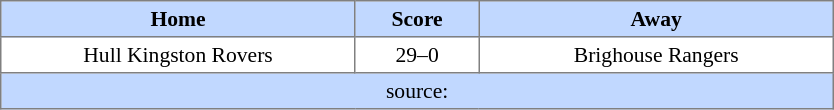<table border=1 style="border-collapse:collapse; font-size:90%; text-align:center;" cellpadding=3 cellspacing=0 width=44%>
<tr bgcolor=#C1D8FF>
<th width=19%>Home</th>
<th width=6%>Score</th>
<th width=19%>Away</th>
</tr>
<tr>
<td>Hull Kingston Rovers</td>
<td>29–0</td>
<td>Brighouse Rangers</td>
</tr>
<tr bgcolor=#C1D8FF>
<td colspan=3>source:</td>
</tr>
</table>
